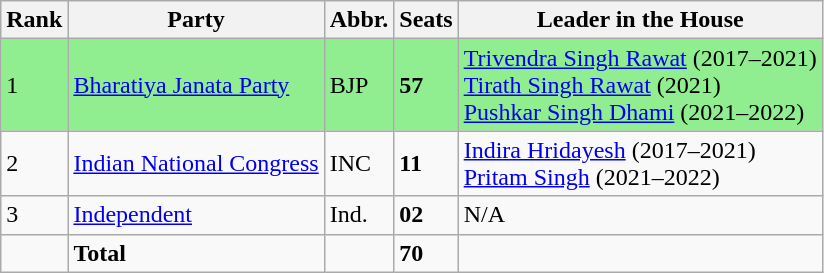<table class="wikitable sortable">
<tr>
<th style="text-align:center;">Rank</th>
<th style="text-align:center;">Party</th>
<th style="text-align:center;">Abbr.</th>
<th style="text-align:center;">Seats</th>
<th style="text-align:center;">Leader in the House</th>
</tr>
<tr style="background: #90EE90;">
<td>1</td>
<td align="left"><a href='#'>Bharatiya Janata Party</a></td>
<td>BJP</td>
<td><strong>57</strong></td>
<td><a href='#'>Trivendra Singh Rawat</a> (2017–2021)<br><a href='#'>Tirath Singh Rawat</a> (2021)<br><a href='#'>Pushkar Singh Dhami</a> (2021–2022)</td>
</tr>
<tr>
<td>2</td>
<td align="left"><a href='#'>Indian National Congress</a></td>
<td>INC</td>
<td><strong>11</strong></td>
<td><a href='#'>Indira Hridayesh</a> (2017–2021)<br><a href='#'>Pritam Singh</a> (2021–2022)</td>
</tr>
<tr>
<td>3</td>
<td align="left"><a href='#'>Independent</a></td>
<td>Ind.</td>
<td><strong>02</strong></td>
<td>N/A</td>
</tr>
<tr>
<td></td>
<td align="centre"><strong>Total </strong></td>
<td></td>
<td><strong>70</strong></td>
<td></td>
</tr>
</table>
